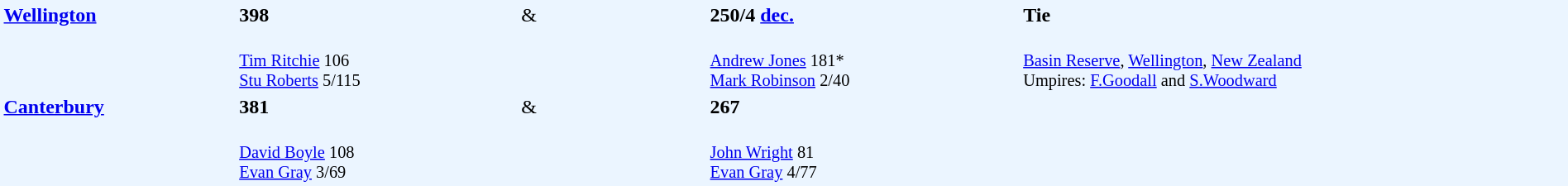<table width="100%" style="background: #EBF5FF">
<tr>
<td width="15%" valign="top" rowspan="2"><strong><a href='#'>Wellington</a></strong></td>
<td width="18%"><strong>398</strong></td>
<td width="12%">&</td>
<td width="20%"><strong>250/4 <a href='#'>dec.</a></strong></td>
<td width="35%"><strong>Tie</strong></td>
</tr>
<tr>
<td style="font-size: 85%;" valign="top"><br><a href='#'>Tim Ritchie</a> 106<br>
<a href='#'>Stu Roberts</a> 5/115</td>
<td></td>
<td style="font-size: 85%;"><br><a href='#'>Andrew Jones</a> 181*<br>
<a href='#'>Mark Robinson</a> 2/40</td>
<td valign="top" style="font-size: 85%;" rowspan="3"><br><a href='#'>Basin Reserve</a>, <a href='#'>Wellington</a>, <a href='#'>New Zealand</a><br>
Umpires: <a href='#'>F.Goodall</a> and <a href='#'>S.Woodward</a></td>
</tr>
<tr>
<td valign="top" rowspan="2"><strong><a href='#'>Canterbury</a></strong></td>
<td><strong>381</strong></td>
<td>&</td>
<td><strong>267</strong></td>
</tr>
<tr>
<td style="font-size: 85%;"><br><a href='#'>David Boyle</a> 108<br>
<a href='#'>Evan Gray</a> 3/69</td>
<td></td>
<td valign="top" style="font-size: 85%;"><br><a href='#'>John Wright</a> 81<br>
<a href='#'>Evan Gray</a> 4/77</td>
</tr>
</table>
